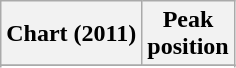<table class="wikitable sortable">
<tr>
<th align="left">Chart (2011)</th>
<th align="left">Peak<br>position</th>
</tr>
<tr>
</tr>
<tr>
</tr>
<tr>
</tr>
</table>
